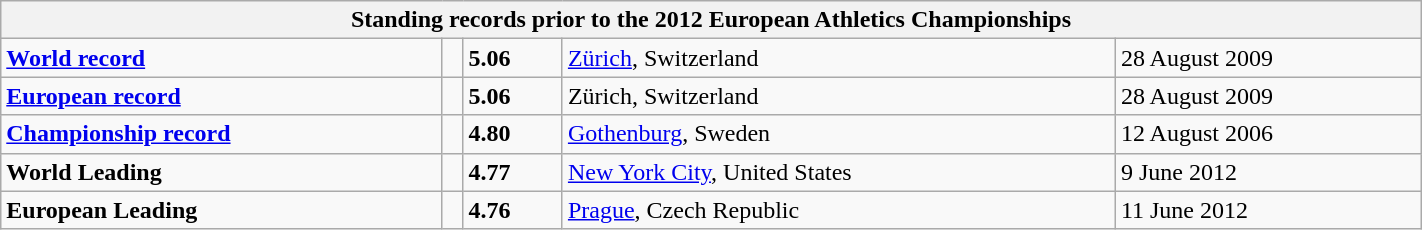<table class="wikitable" width=75%>
<tr>
<th colspan="5">Standing records prior to the 2012 European Athletics Championships</th>
</tr>
<tr>
<td><strong><a href='#'>World record</a></strong></td>
<td></td>
<td><strong>5.06</strong></td>
<td><a href='#'>Zürich</a>, Switzerland</td>
<td>28 August 2009</td>
</tr>
<tr>
<td><strong><a href='#'>European record</a></strong></td>
<td></td>
<td><strong>5.06</strong></td>
<td>Zürich, Switzerland</td>
<td>28 August 2009</td>
</tr>
<tr>
<td><strong><a href='#'>Championship record</a></strong></td>
<td></td>
<td><strong>4.80</strong></td>
<td><a href='#'>Gothenburg</a>, Sweden</td>
<td>12 August 2006</td>
</tr>
<tr>
<td><strong>World Leading</strong></td>
<td></td>
<td><strong>4.77</strong></td>
<td><a href='#'>New York City</a>, United States</td>
<td>9 June 2012</td>
</tr>
<tr>
<td><strong>European Leading</strong></td>
<td></td>
<td><strong>4.76</strong></td>
<td><a href='#'>Prague</a>, Czech Republic</td>
<td>11 June 2012</td>
</tr>
</table>
